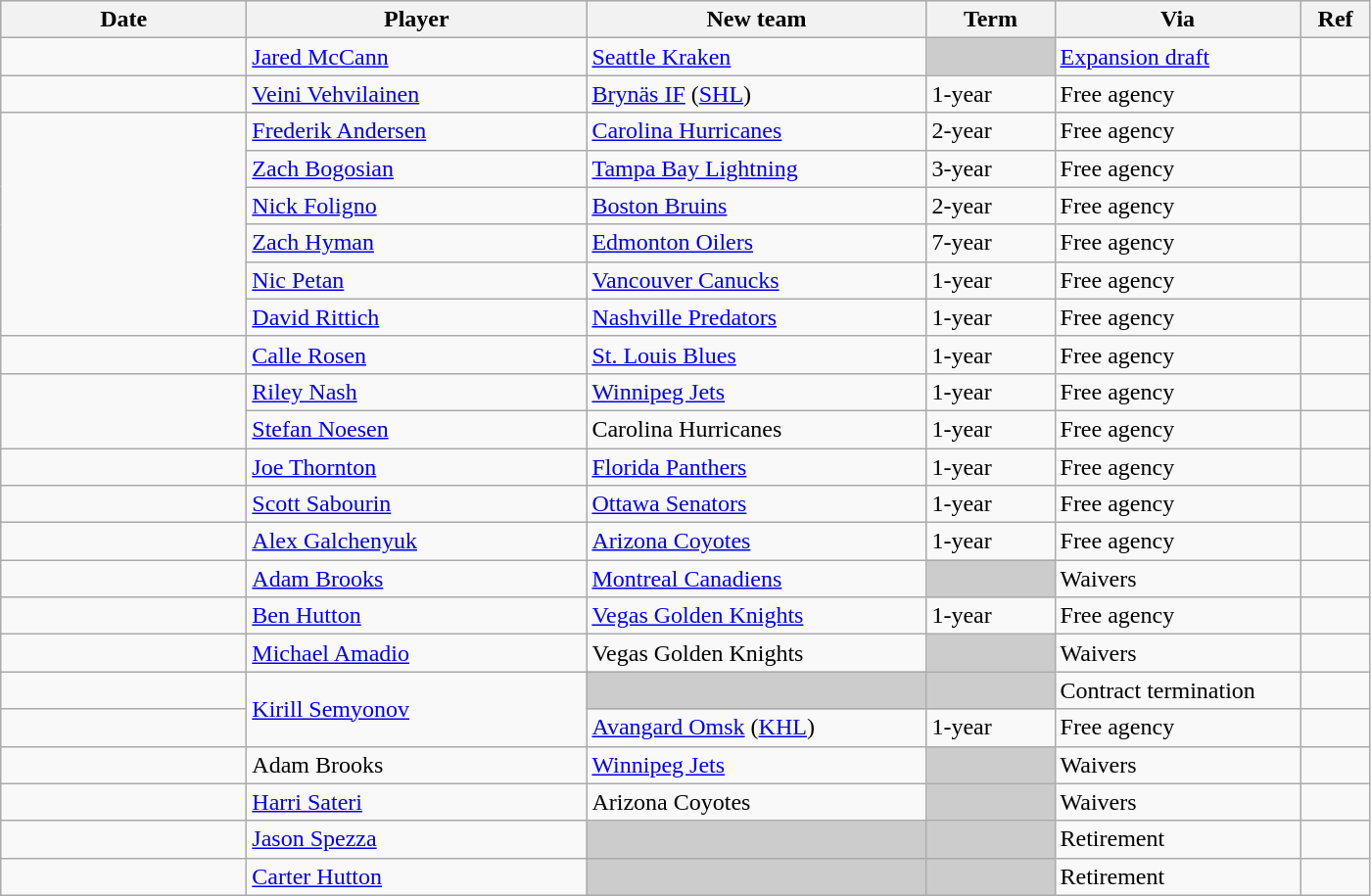<table class="wikitable">
<tr style="background:#ddd; text-align:center;">
<th style="width: 10em;">Date</th>
<th style="width: 14em;">Player</th>
<th style="width: 14em;">New team</th>
<th style="width: 5em;">Term</th>
<th style="width: 10em;">Via</th>
<th style="width: 2.5em;">Ref</th>
</tr>
<tr>
<td></td>
<td><a href='#'>Jared McCann</a></td>
<td><a href='#'>Seattle Kraken</a></td>
<td style="background:#ccc;"></td>
<td><a href='#'>Expansion draft</a></td>
<td></td>
</tr>
<tr>
<td></td>
<td><a href='#'>Veini Vehvilainen</a></td>
<td><a href='#'>Brynäs IF</a> (<a href='#'>SHL</a>)</td>
<td>1-year</td>
<td>Free agency</td>
<td></td>
</tr>
<tr>
<td rowspan=6></td>
<td><a href='#'>Frederik Andersen</a></td>
<td><a href='#'>Carolina Hurricanes</a></td>
<td>2-year</td>
<td>Free agency</td>
<td></td>
</tr>
<tr>
<td><a href='#'>Zach Bogosian</a></td>
<td><a href='#'>Tampa Bay Lightning</a></td>
<td>3-year</td>
<td>Free agency</td>
<td></td>
</tr>
<tr>
<td><a href='#'>Nick Foligno</a></td>
<td><a href='#'>Boston Bruins</a></td>
<td>2-year</td>
<td>Free agency</td>
<td></td>
</tr>
<tr>
<td><a href='#'>Zach Hyman</a></td>
<td><a href='#'>Edmonton Oilers</a></td>
<td>7-year</td>
<td>Free agency</td>
<td></td>
</tr>
<tr>
<td><a href='#'>Nic Petan</a></td>
<td><a href='#'>Vancouver Canucks</a></td>
<td>1-year</td>
<td>Free agency</td>
<td></td>
</tr>
<tr>
<td><a href='#'>David Rittich</a></td>
<td><a href='#'>Nashville Predators</a></td>
<td>1-year</td>
<td>Free agency</td>
<td></td>
</tr>
<tr>
<td></td>
<td><a href='#'>Calle Rosen</a></td>
<td><a href='#'>St. Louis Blues</a></td>
<td>1-year</td>
<td>Free agency</td>
<td></td>
</tr>
<tr>
<td rowspan=2></td>
<td><a href='#'>Riley Nash</a></td>
<td><a href='#'>Winnipeg Jets</a></td>
<td>1-year</td>
<td>Free agency</td>
<td></td>
</tr>
<tr>
<td><a href='#'>Stefan Noesen</a></td>
<td>Carolina Hurricanes</td>
<td>1-year</td>
<td>Free agency</td>
<td></td>
</tr>
<tr>
<td></td>
<td><a href='#'>Joe Thornton</a></td>
<td><a href='#'>Florida Panthers</a></td>
<td>1-year</td>
<td>Free agency</td>
<td></td>
</tr>
<tr>
<td></td>
<td><a href='#'>Scott Sabourin</a></td>
<td><a href='#'>Ottawa Senators</a></td>
<td>1-year</td>
<td>Free agency</td>
<td></td>
</tr>
<tr>
<td></td>
<td><a href='#'>Alex Galchenyuk</a></td>
<td><a href='#'>Arizona Coyotes</a></td>
<td>1-year</td>
<td>Free agency</td>
<td></td>
</tr>
<tr>
<td></td>
<td><a href='#'>Adam Brooks</a></td>
<td><a href='#'>Montreal Canadiens</a></td>
<td style="background:#ccc;"></td>
<td>Waivers</td>
<td></td>
</tr>
<tr>
<td></td>
<td><a href='#'>Ben Hutton</a></td>
<td><a href='#'>Vegas Golden Knights</a></td>
<td>1-year</td>
<td>Free agency</td>
<td></td>
</tr>
<tr>
<td></td>
<td><a href='#'>Michael Amadio</a></td>
<td>Vegas Golden Knights</td>
<td style="background:#ccc;"></td>
<td>Waivers</td>
<td></td>
</tr>
<tr>
<td></td>
<td rowspan=2><a href='#'>Kirill Semyonov</a></td>
<td style="background:#ccc;"></td>
<td style="background:#ccc;"></td>
<td>Contract termination</td>
<td></td>
</tr>
<tr>
<td></td>
<td><a href='#'>Avangard Omsk</a> (<a href='#'>KHL</a>)</td>
<td>1-year</td>
<td>Free agency</td>
<td></td>
</tr>
<tr>
<td></td>
<td>Adam Brooks</td>
<td><a href='#'>Winnipeg Jets</a></td>
<td style="background:#ccc;"></td>
<td>Waivers</td>
<td></td>
</tr>
<tr>
<td></td>
<td><a href='#'>Harri Sateri</a></td>
<td>Arizona Coyotes</td>
<td style="background:#ccc;"></td>
<td>Waivers</td>
<td></td>
</tr>
<tr>
<td></td>
<td><a href='#'>Jason Spezza</a></td>
<td style="background:#ccc;"></td>
<td style="background:#ccc;"></td>
<td>Retirement</td>
<td></td>
</tr>
<tr>
<td></td>
<td><a href='#'>Carter Hutton</a></td>
<td style="background:#ccc;"></td>
<td style="background:#ccc;"></td>
<td>Retirement</td>
<td></td>
</tr>
</table>
